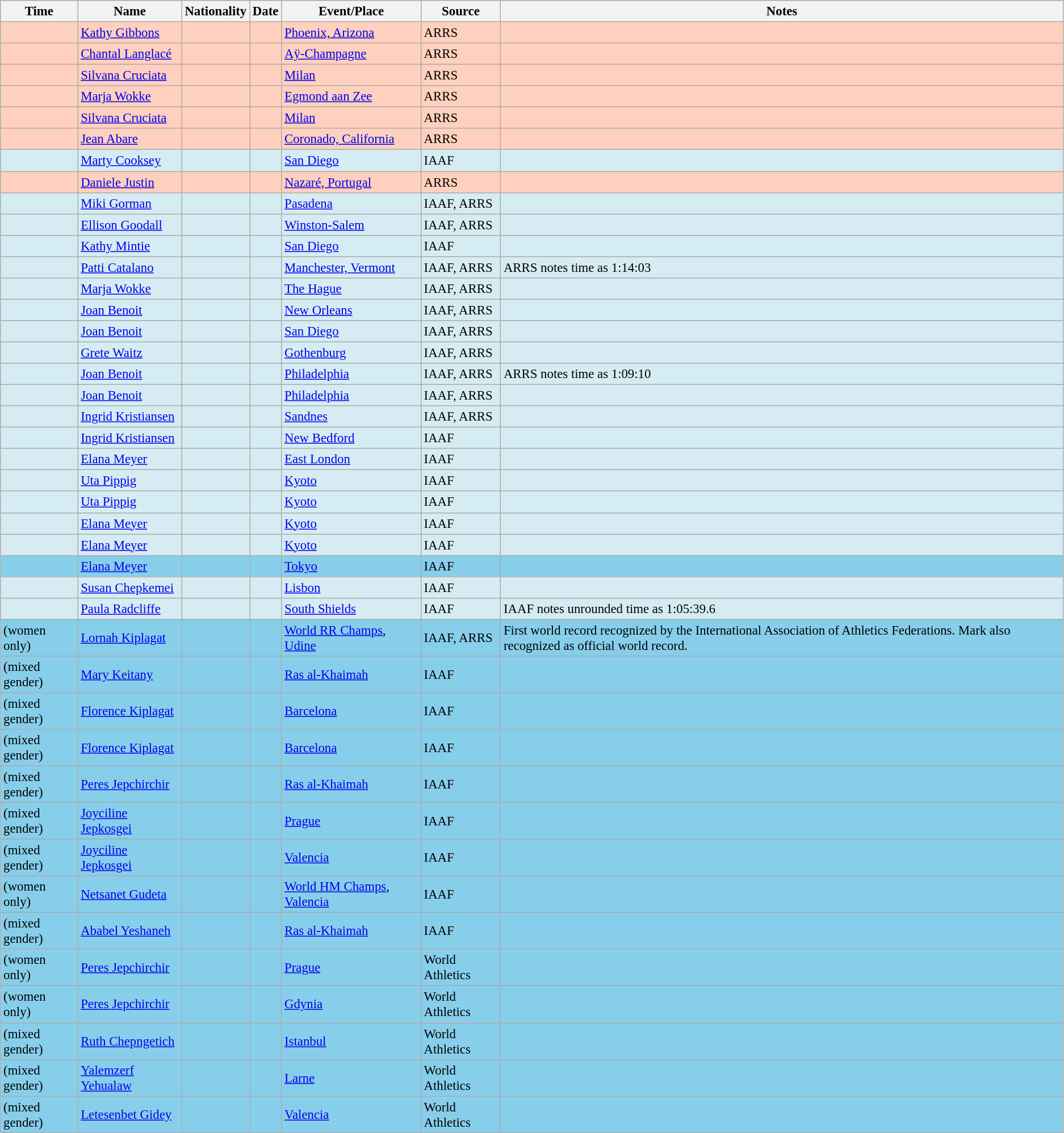<table class="wikitable sortable" style=" font-size: 95%;">
<tr style="background:#dfdfdf;">
<th>Time</th>
<th>Name</th>
<th>Nationality</th>
<th>Date</th>
<th>Event/Place</th>
<th>Source</th>
<th>Notes</th>
</tr>
<tr style="background:#ffd0bd;">
<td></td>
<td><a href='#'>Kathy Gibbons</a></td>
<td></td>
<td></td>
<td><a href='#'>Phoenix, Arizona</a></td>
<td>ARRS</td>
<td></td>
</tr>
<tr style="background:#ffd0bd;">
<td></td>
<td><a href='#'>Chantal Langlacé</a></td>
<td></td>
<td></td>
<td><a href='#'>Aÿ-Champagne</a></td>
<td>ARRS</td>
<td></td>
</tr>
<tr style="background:#ffd0bd;">
<td></td>
<td><a href='#'>Silvana Cruciata</a></td>
<td></td>
<td></td>
<td><a href='#'>Milan</a></td>
<td>ARRS</td>
<td></td>
</tr>
<tr style="background:#ffd0bd;">
<td></td>
<td><a href='#'>Marja Wokke</a></td>
<td></td>
<td></td>
<td><a href='#'>Egmond aan Zee</a></td>
<td>ARRS</td>
<td></td>
</tr>
<tr style="background:#ffd0bd;">
<td></td>
<td><a href='#'>Silvana Cruciata</a></td>
<td></td>
<td></td>
<td><a href='#'>Milan</a></td>
<td>ARRS</td>
<td></td>
</tr>
<tr style="background:#ffd0bd;">
<td></td>
<td><a href='#'>Jean Abare</a></td>
<td></td>
<td></td>
<td><a href='#'>Coronado, California</a></td>
<td>ARRS</td>
<td></td>
</tr>
<tr style="background:#d6ecf3;">
<td></td>
<td><a href='#'>Marty Cooksey</a></td>
<td></td>
<td></td>
<td><a href='#'>San Diego</a></td>
<td>IAAF</td>
<td></td>
</tr>
<tr style="background:#ffd0bd;">
<td></td>
<td><a href='#'>Daniele Justin</a></td>
<td></td>
<td></td>
<td><a href='#'>Nazaré, Portugal</a></td>
<td>ARRS</td>
<td></td>
</tr>
<tr style="background:#d6ecf3;">
<td></td>
<td><a href='#'>Miki Gorman</a></td>
<td></td>
<td></td>
<td><a href='#'>Pasadena</a></td>
<td>IAAF, ARRS</td>
<td></td>
</tr>
<tr style="background:#d6ecf3;">
<td></td>
<td><a href='#'>Ellison Goodall</a></td>
<td></td>
<td></td>
<td><a href='#'>Winston-Salem</a></td>
<td>IAAF, ARRS</td>
<td></td>
</tr>
<tr style="background:#d6ecf3;">
<td></td>
<td><a href='#'>Kathy Mintie</a></td>
<td></td>
<td></td>
<td><a href='#'>San Diego</a></td>
<td>IAAF</td>
<td></td>
</tr>
<tr style="background:#d6ecf3;">
<td></td>
<td><a href='#'>Patti Catalano</a></td>
<td></td>
<td></td>
<td><a href='#'>Manchester, Vermont</a></td>
<td>IAAF, ARRS</td>
<td>ARRS notes time as 1:14:03</td>
</tr>
<tr style="background:#d6ecf3;">
<td></td>
<td><a href='#'>Marja Wokke</a></td>
<td></td>
<td></td>
<td><a href='#'>The Hague</a></td>
<td>IAAF, ARRS</td>
<td></td>
</tr>
<tr style="background:#d6ecf3;">
<td></td>
<td><a href='#'>Joan Benoit</a></td>
<td></td>
<td></td>
<td><a href='#'>New Orleans</a></td>
<td>IAAF, ARRS</td>
<td></td>
</tr>
<tr style="background:#d6ecf3;">
<td></td>
<td><a href='#'>Joan Benoit</a></td>
<td></td>
<td></td>
<td><a href='#'>San Diego</a></td>
<td>IAAF, ARRS</td>
<td></td>
</tr>
<tr style="background:#d6ecf3;">
<td></td>
<td><a href='#'>Grete Waitz</a></td>
<td></td>
<td></td>
<td><a href='#'>Gothenburg</a></td>
<td>IAAF, ARRS</td>
<td></td>
</tr>
<tr style="background:#d6ecf3;">
<td></td>
<td><a href='#'>Joan Benoit</a></td>
<td></td>
<td></td>
<td><a href='#'>Philadelphia</a></td>
<td>IAAF, ARRS</td>
<td>ARRS notes time as 1:09:10</td>
</tr>
<tr style="background:#d6ecf3;">
<td></td>
<td><a href='#'>Joan Benoit</a></td>
<td></td>
<td></td>
<td><a href='#'>Philadelphia</a></td>
<td>IAAF, ARRS</td>
<td></td>
</tr>
<tr style="background:#d6ecf3;">
<td></td>
<td><a href='#'>Ingrid Kristiansen</a></td>
<td></td>
<td></td>
<td><a href='#'>Sandnes</a></td>
<td>IAAF, ARRS</td>
<td></td>
</tr>
<tr style="background:#d6ecf3;">
<td></td>
<td><a href='#'>Ingrid Kristiansen</a></td>
<td></td>
<td></td>
<td><a href='#'>New Bedford</a></td>
<td>IAAF</td>
<td></td>
</tr>
<tr style="background:#d6ecf3;">
<td></td>
<td><a href='#'>Elana Meyer</a></td>
<td></td>
<td></td>
<td><a href='#'>East London</a></td>
<td>IAAF</td>
<td></td>
</tr>
<tr style="background:#d6ecf3;">
<td></td>
<td><a href='#'>Uta Pippig</a></td>
<td></td>
<td></td>
<td><a href='#'>Kyoto</a></td>
<td>IAAF</td>
<td></td>
</tr>
<tr style="background:#d6ecf3;">
<td></td>
<td><a href='#'>Uta Pippig</a></td>
<td></td>
<td></td>
<td><a href='#'>Kyoto</a></td>
<td>IAAF</td>
<td></td>
</tr>
<tr style="background:#d6ecf3;">
<td></td>
<td><a href='#'>Elana Meyer</a></td>
<td></td>
<td></td>
<td><a href='#'>Kyoto</a></td>
<td>IAAF</td>
<td></td>
</tr>
<tr style="background:#d6ecf3;">
<td></td>
<td><a href='#'>Elana Meyer</a></td>
<td></td>
<td></td>
<td><a href='#'>Kyoto</a></td>
<td>IAAF</td>
<td></td>
</tr>
<tr style="background:skyBlue;">
<td></td>
<td><a href='#'>Elana Meyer</a></td>
<td></td>
<td></td>
<td><a href='#'>Tokyo</a></td>
<td>IAAF</td>
<td></td>
</tr>
<tr style="background:#d6ecf3;">
<td></td>
<td><a href='#'>Susan Chepkemei</a></td>
<td></td>
<td></td>
<td><a href='#'>Lisbon</a></td>
<td>IAAF</td>
<td></td>
</tr>
<tr style="background:#d6ecf3;">
<td></td>
<td><a href='#'>Paula Radcliffe</a></td>
<td></td>
<td></td>
<td><a href='#'>South Shields</a></td>
<td>IAAF</td>
<td>IAAF notes unrounded time as 1:05:39.6 </td>
</tr>
<tr style="background:skyBlue;">
<td> (women only)</td>
<td><a href='#'>Lornah Kiplagat</a></td>
<td></td>
<td></td>
<td><a href='#'>World RR Champs</a>, <a href='#'>Udine</a></td>
<td>IAAF, ARRS</td>
<td>First world record recognized by the International Association of Athletics Federations. Mark also recognized as official world record.</td>
</tr>
<tr style="background:skyBlue;">
<td> (mixed gender)</td>
<td><a href='#'>Mary Keitany</a></td>
<td></td>
<td></td>
<td><a href='#'>Ras al-Khaimah</a></td>
<td>IAAF</td>
<td></td>
</tr>
<tr style="background:skyBlue;">
<td> (mixed gender)</td>
<td><a href='#'>Florence Kiplagat</a></td>
<td></td>
<td></td>
<td><a href='#'>Barcelona</a></td>
<td>IAAF</td>
<td></td>
</tr>
<tr style="background:skyBlue;">
<td> (mixed gender)</td>
<td><a href='#'>Florence Kiplagat</a></td>
<td></td>
<td></td>
<td><a href='#'>Barcelona</a></td>
<td>IAAF</td>
<td></td>
</tr>
<tr style="background:skyBlue;">
<td> (mixed gender)</td>
<td><a href='#'>Peres Jepchirchir</a></td>
<td></td>
<td></td>
<td><a href='#'>Ras al-Khaimah</a></td>
<td>IAAF</td>
<td></td>
</tr>
<tr style="background:skyBlue;">
<td> (mixed gender)</td>
<td><a href='#'>Joyciline Jepkosgei</a></td>
<td></td>
<td></td>
<td><a href='#'>Prague</a></td>
<td>IAAF</td>
<td></td>
</tr>
<tr style="background:skyBlue;">
<td> (mixed gender)</td>
<td><a href='#'>Joyciline Jepkosgei</a></td>
<td></td>
<td></td>
<td><a href='#'>Valencia</a></td>
<td>IAAF</td>
<td></td>
</tr>
<tr style="background:skyBlue;">
<td> (women only)</td>
<td><a href='#'>Netsanet Gudeta</a></td>
<td></td>
<td></td>
<td><a href='#'>World HM Champs</a>, <a href='#'>Valencia</a></td>
<td>IAAF</td>
<td></td>
</tr>
<tr style="background:skyBlue;">
<td> (mixed gender)</td>
<td><a href='#'>Ababel Yeshaneh</a></td>
<td></td>
<td></td>
<td><a href='#'>Ras al-Khaimah</a></td>
<td>IAAF</td>
<td></td>
</tr>
<tr style="background:skyBlue;">
<td> (women only)</td>
<td><a href='#'>Peres Jepchirchir</a></td>
<td></td>
<td></td>
<td><a href='#'>Prague</a></td>
<td>World Athletics</td>
<td></td>
</tr>
<tr style="background:skyBlue;">
<td> (women only)</td>
<td><a href='#'>Peres Jepchirchir</a></td>
<td></td>
<td></td>
<td><a href='#'>Gdynia</a></td>
<td>World Athletics</td>
<td></td>
</tr>
<tr style="background:skyBlue;">
<td> (mixed gender)</td>
<td><a href='#'>Ruth Chepngetich</a></td>
<td></td>
<td></td>
<td><a href='#'>Istanbul</a></td>
<td>World Athletics</td>
<td></td>
</tr>
<tr style="background:skyBlue;">
<td> (mixed gender)</td>
<td><a href='#'>Yalemzerf Yehualaw</a></td>
<td></td>
<td></td>
<td><a href='#'>Larne</a></td>
<td>World Athletics</td>
<td></td>
</tr>
<tr style="background:skyBlue;">
<td> (mixed gender)</td>
<td><a href='#'>Letesenbet Gidey</a></td>
<td></td>
<td></td>
<td><a href='#'>Valencia</a></td>
<td>World Athletics</td>
<td></td>
</tr>
</table>
